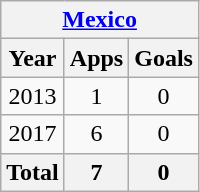<table class="wikitable" style="text-align:center">
<tr>
<th colspan=3><a href='#'>Mexico</a></th>
</tr>
<tr>
<th>Year</th>
<th>Apps</th>
<th>Goals</th>
</tr>
<tr>
<td>2013</td>
<td>1</td>
<td>0</td>
</tr>
<tr>
<td>2017</td>
<td>6</td>
<td>0</td>
</tr>
<tr>
<th>Total</th>
<th>7</th>
<th>0</th>
</tr>
</table>
